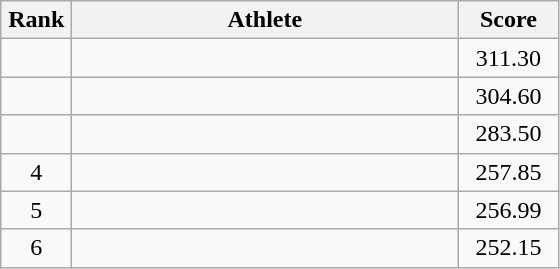<table class=wikitable style="text-align:center">
<tr>
<th width=40>Rank</th>
<th width=250>Athlete</th>
<th width=60>Score</th>
</tr>
<tr>
<td></td>
<td align=left></td>
<td>311.30</td>
</tr>
<tr>
<td></td>
<td align=left></td>
<td>304.60</td>
</tr>
<tr>
<td></td>
<td align=left></td>
<td>283.50</td>
</tr>
<tr>
<td>4</td>
<td align=left></td>
<td>257.85</td>
</tr>
<tr>
<td>5</td>
<td align=left></td>
<td>256.99</td>
</tr>
<tr>
<td>6</td>
<td align=left></td>
<td>252.15</td>
</tr>
</table>
